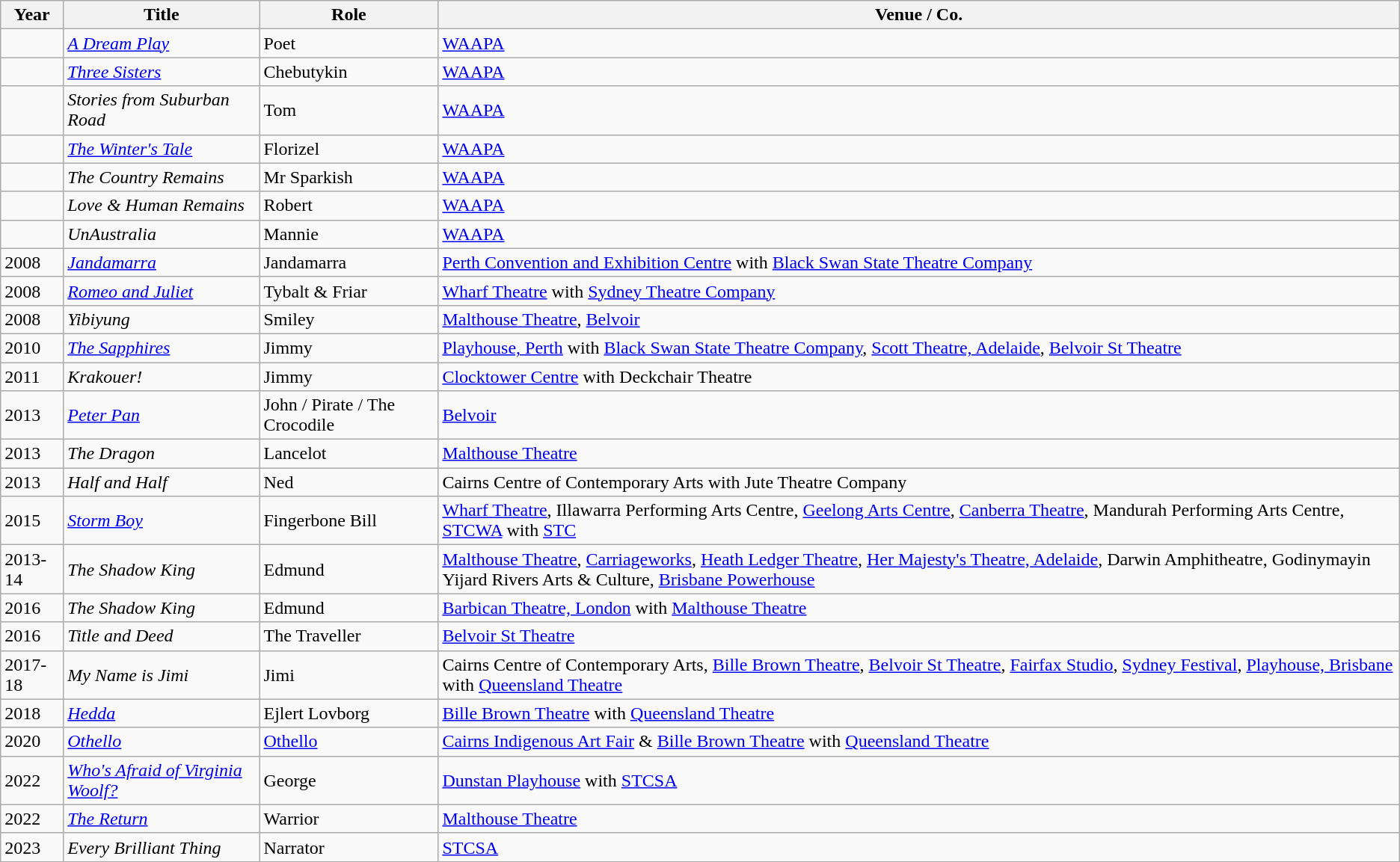<table class="wikitable">
<tr>
<th>Year</th>
<th>Title</th>
<th>Role</th>
<th>Venue / Co.</th>
</tr>
<tr>
<td></td>
<td><em><a href='#'>A Dream Play</a></em></td>
<td>Poet</td>
<td><a href='#'>WAAPA</a></td>
</tr>
<tr>
<td></td>
<td><em><a href='#'>Three Sisters</a></em></td>
<td>Chebutykin</td>
<td><a href='#'>WAAPA</a></td>
</tr>
<tr>
<td></td>
<td><em>Stories from Suburban Road</em></td>
<td>Tom</td>
<td><a href='#'>WAAPA</a></td>
</tr>
<tr>
<td></td>
<td><em><a href='#'>The Winter's Tale</a></em></td>
<td>Florizel</td>
<td><a href='#'>WAAPA</a></td>
</tr>
<tr>
<td></td>
<td><em>The Country Remains</em></td>
<td>Mr Sparkish</td>
<td><a href='#'>WAAPA</a></td>
</tr>
<tr>
<td></td>
<td><em>Love & Human Remains</em></td>
<td>Robert</td>
<td><a href='#'>WAAPA</a></td>
</tr>
<tr>
<td></td>
<td><em>UnAustralia</em></td>
<td>Mannie</td>
<td><a href='#'>WAAPA</a></td>
</tr>
<tr>
<td>2008</td>
<td><em><a href='#'>Jandamarra</a></em></td>
<td>Jandamarra</td>
<td><a href='#'>Perth Convention and Exhibition Centre</a> with <a href='#'>Black Swan State Theatre Company</a></td>
</tr>
<tr>
<td>2008</td>
<td><em><a href='#'>Romeo and Juliet</a></em></td>
<td>Tybalt & Friar</td>
<td><a href='#'>Wharf Theatre</a> with <a href='#'>Sydney Theatre Company</a></td>
</tr>
<tr>
<td>2008</td>
<td><em>Yibiyung</em></td>
<td>Smiley</td>
<td><a href='#'>Malthouse Theatre</a>, <a href='#'>Belvoir</a></td>
</tr>
<tr>
<td>2010</td>
<td><em><a href='#'>The Sapphires</a></em></td>
<td>Jimmy</td>
<td><a href='#'>Playhouse, Perth</a> with <a href='#'>Black Swan State Theatre Company</a>, <a href='#'>Scott Theatre, Adelaide</a>, <a href='#'>Belvoir St Theatre</a></td>
</tr>
<tr>
<td>2011</td>
<td><em>Krakouer!</em></td>
<td>Jimmy</td>
<td><a href='#'>Clocktower Centre</a> with Deckchair Theatre</td>
</tr>
<tr>
<td>2013</td>
<td><em><a href='#'>Peter Pan</a></em></td>
<td>John / Pirate / The Crocodile</td>
<td><a href='#'>Belvoir</a></td>
</tr>
<tr>
<td>2013</td>
<td><em>The Dragon</em></td>
<td>Lancelot</td>
<td><a href='#'>Malthouse Theatre</a></td>
</tr>
<tr>
<td>2013</td>
<td><em>Half and Half</em></td>
<td>Ned</td>
<td>Cairns Centre of Contemporary Arts with Jute Theatre Company</td>
</tr>
<tr>
<td>2015</td>
<td><em><a href='#'>Storm Boy</a></em></td>
<td>Fingerbone Bill</td>
<td><a href='#'>Wharf Theatre</a>, Illawarra Performing Arts Centre, <a href='#'>Geelong Arts Centre</a>, <a href='#'>Canberra Theatre</a>, Mandurah Performing Arts Centre, <a href='#'>STCWA</a> with <a href='#'>STC</a></td>
</tr>
<tr>
<td>2013-14</td>
<td><em>The Shadow King</em></td>
<td>Edmund</td>
<td><a href='#'>Malthouse Theatre</a>, <a href='#'>Carriageworks</a>, <a href='#'>Heath Ledger Theatre</a>, <a href='#'>Her Majesty's Theatre, Adelaide</a>, Darwin Amphitheatre, Godinymayin Yijard Rivers Arts & Culture, <a href='#'>Brisbane Powerhouse</a></td>
</tr>
<tr>
<td>2016</td>
<td><em>The Shadow King</em></td>
<td>Edmund</td>
<td><a href='#'>Barbican Theatre, London</a> with <a href='#'>Malthouse Theatre</a></td>
</tr>
<tr>
<td>2016</td>
<td><em>Title and Deed</em></td>
<td>The Traveller</td>
<td><a href='#'>Belvoir St Theatre</a></td>
</tr>
<tr>
<td>2017-18</td>
<td><em>My Name is Jimi</em></td>
<td>Jimi</td>
<td>Cairns Centre of Contemporary Arts, <a href='#'>Bille Brown Theatre</a>, <a href='#'>Belvoir St Theatre</a>, <a href='#'>Fairfax Studio</a>, <a href='#'>Sydney Festival</a>, <a href='#'>Playhouse, Brisbane</a> with <a href='#'>Queensland Theatre</a></td>
</tr>
<tr>
<td>2018</td>
<td><em><a href='#'>Hedda</a></em></td>
<td>Ejlert Lovborg</td>
<td><a href='#'>Bille Brown Theatre</a> with <a href='#'>Queensland Theatre</a></td>
</tr>
<tr>
<td>2020</td>
<td><em><a href='#'>Othello</a></em></td>
<td><a href='#'>Othello</a></td>
<td><a href='#'>Cairns Indigenous Art Fair</a> & <a href='#'>Bille Brown Theatre</a> with <a href='#'>Queensland Theatre</a></td>
</tr>
<tr>
<td>2022</td>
<td><em><a href='#'>Who's Afraid of Virginia Woolf?</a></em></td>
<td>George</td>
<td><a href='#'>Dunstan Playhouse</a> with <a href='#'>STCSA</a></td>
</tr>
<tr>
<td>2022</td>
<td><em><a href='#'>The Return</a></em></td>
<td>Warrior</td>
<td><a href='#'>Malthouse Theatre</a></td>
</tr>
<tr>
<td>2023</td>
<td><em>Every Brilliant Thing</em></td>
<td>Narrator</td>
<td><a href='#'>STCSA</a></td>
</tr>
</table>
